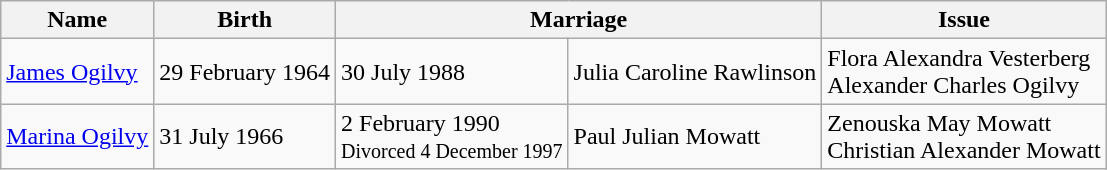<table class="wikitable">
<tr>
<th>Name</th>
<th>Birth</th>
<th colspan="2">Marriage</th>
<th>Issue</th>
</tr>
<tr>
<td><a href='#'>James Ogilvy</a></td>
<td>29 February 1964</td>
<td>30 July 1988</td>
<td>Julia Caroline Rawlinson</td>
<td>Flora Alexandra Vesterberg<br>Alexander Charles Ogilvy</td>
</tr>
<tr>
<td><a href='#'>Marina Ogilvy</a></td>
<td>31 July 1966</td>
<td>2 February 1990<br><small>Divorced 4 December 1997</small></td>
<td>Paul Julian Mowatt</td>
<td>Zenouska May Mowatt<br>Christian Alexander Mowatt</td>
</tr>
</table>
